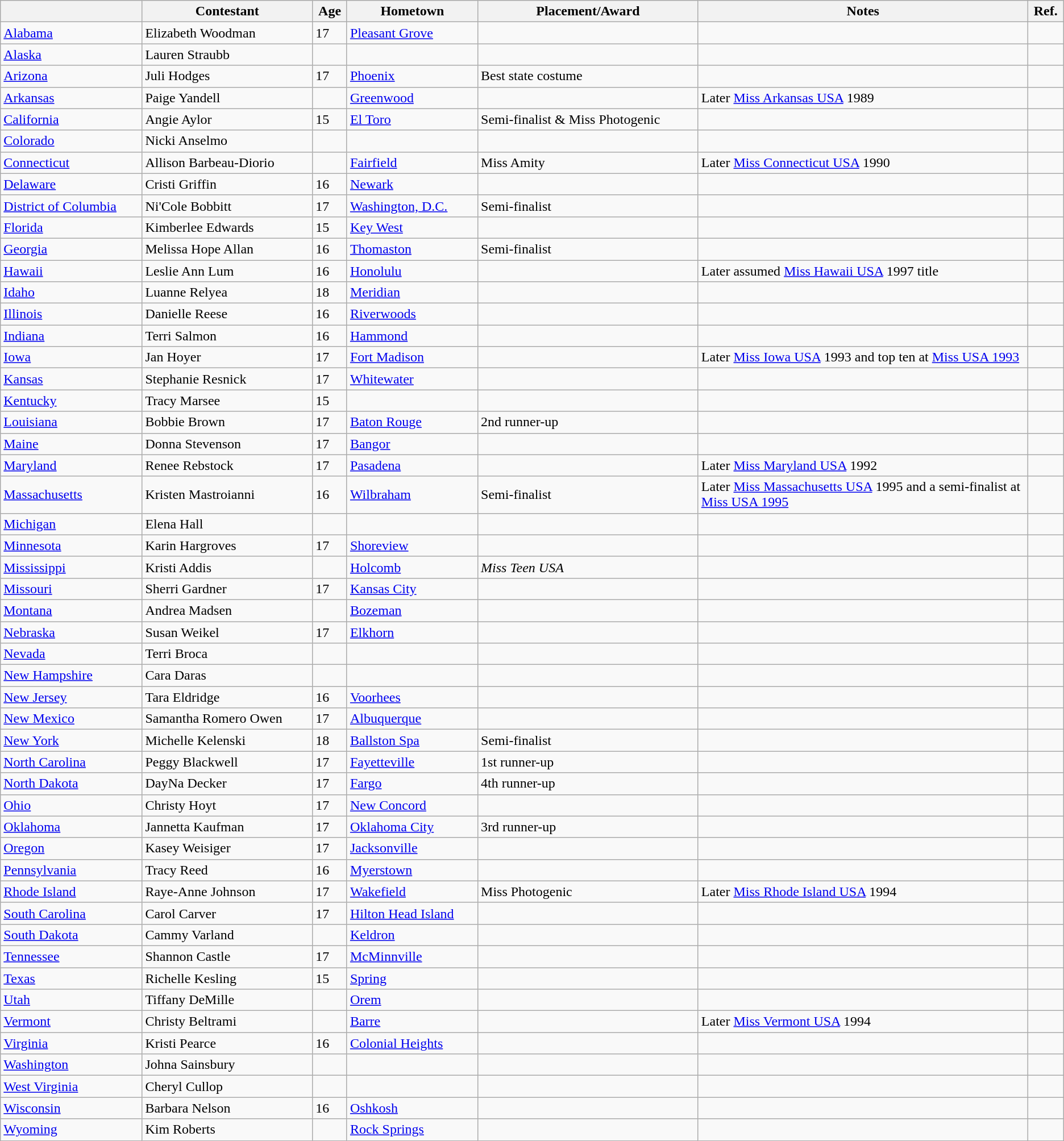<table class="wikitable">
<tr>
<th></th>
<th>Contestant</th>
<th>Age</th>
<th>Hometown</th>
<th>Placement/Award</th>
<th width=31%>Notes</th>
<th>Ref.</th>
</tr>
<tr>
<td><a href='#'>Alabama</a></td>
<td>Elizabeth Woodman</td>
<td>17</td>
<td><a href='#'>Pleasant Grove</a></td>
<td></td>
<td></td>
<td></td>
</tr>
<tr>
<td><a href='#'>Alaska</a></td>
<td>Lauren Straubb</td>
<td></td>
<td></td>
<td></td>
<td></td>
<td></td>
</tr>
<tr>
<td><a href='#'>Arizona</a></td>
<td>Juli Hodges</td>
<td>17</td>
<td><a href='#'>Phoenix</a></td>
<td>Best state costume</td>
<td></td>
<td></td>
</tr>
<tr>
<td><a href='#'>Arkansas</a></td>
<td>Paige Yandell</td>
<td></td>
<td><a href='#'>Greenwood</a></td>
<td></td>
<td>Later <a href='#'>Miss Arkansas USA</a> 1989</td>
<td></td>
</tr>
<tr>
<td><a href='#'> California</a></td>
<td>Angie Aylor</td>
<td>15</td>
<td><a href='#'>El Toro</a></td>
<td>Semi-finalist & Miss Photogenic</td>
<td></td>
<td></td>
</tr>
<tr>
<td><a href='#'>Colorado</a></td>
<td>Nicki Anselmo</td>
<td></td>
<td></td>
<td></td>
<td></td>
<td></td>
</tr>
<tr>
<td><a href='#'>Connecticut</a></td>
<td>Allison Barbeau-Diorio</td>
<td></td>
<td><a href='#'>Fairfield</a></td>
<td>Miss Amity</td>
<td>Later <a href='#'>Miss Connecticut USA</a> 1990</td>
<td></td>
</tr>
<tr>
<td><a href='#'>Delaware</a></td>
<td>Cristi Griffin</td>
<td>16</td>
<td><a href='#'>Newark</a></td>
<td></td>
<td></td>
<td></td>
</tr>
<tr>
<td><a href='#'>District of Columbia</a></td>
<td>Ni'Cole Bobbitt</td>
<td>17</td>
<td><a href='#'>Washington, D.C.</a></td>
<td>Semi-finalist</td>
<td></td>
<td></td>
</tr>
<tr>
<td><a href='#'>Florida</a></td>
<td>Kimberlee Edwards</td>
<td>15</td>
<td><a href='#'>Key West</a></td>
<td></td>
<td></td>
<td></td>
</tr>
<tr>
<td><a href='#'>Georgia</a></td>
<td>Melissa Hope Allan</td>
<td>16</td>
<td><a href='#'>Thomaston</a></td>
<td>Semi-finalist</td>
<td></td>
<td></td>
</tr>
<tr>
<td><a href='#'>Hawaii</a></td>
<td>Leslie Ann Lum</td>
<td>16</td>
<td><a href='#'>Honolulu</a></td>
<td></td>
<td>Later assumed <a href='#'>Miss Hawaii USA</a> 1997 title</td>
<td></td>
</tr>
<tr>
<td><a href='#'>Idaho</a></td>
<td>Luanne Relyea</td>
<td>18</td>
<td><a href='#'>Meridian</a></td>
<td></td>
<td></td>
<td></td>
</tr>
<tr>
<td><a href='#'>Illinois</a></td>
<td>Danielle Reese</td>
<td>16</td>
<td><a href='#'>Riverwoods</a></td>
<td></td>
<td></td>
<td></td>
</tr>
<tr>
<td><a href='#'>Indiana</a></td>
<td>Terri Salmon</td>
<td>16</td>
<td><a href='#'>Hammond</a></td>
<td></td>
<td></td>
<td></td>
</tr>
<tr>
<td><a href='#'>Iowa</a></td>
<td>Jan Hoyer</td>
<td>17</td>
<td><a href='#'>Fort Madison</a></td>
<td></td>
<td>Later <a href='#'>Miss Iowa USA</a> 1993 and top ten at <a href='#'>Miss USA 1993</a></td>
<td></td>
</tr>
<tr>
<td><a href='#'>Kansas</a></td>
<td>Stephanie Resnick</td>
<td>17</td>
<td><a href='#'>Whitewater</a></td>
<td></td>
<td></td>
<td></td>
</tr>
<tr>
<td><a href='#'>Kentucky</a></td>
<td>Tracy Marsee</td>
<td>15</td>
<td></td>
<td></td>
<td></td>
<td></td>
</tr>
<tr>
<td><a href='#'>Louisiana</a></td>
<td>Bobbie Brown</td>
<td>17</td>
<td><a href='#'>Baton Rouge</a></td>
<td>2nd runner-up</td>
<td></td>
<td></td>
</tr>
<tr>
<td><a href='#'>Maine</a></td>
<td>Donna Stevenson</td>
<td>17</td>
<td><a href='#'>Bangor</a></td>
<td></td>
<td></td>
<td></td>
</tr>
<tr>
<td><a href='#'>Maryland</a></td>
<td>Renee Rebstock</td>
<td>17</td>
<td><a href='#'>Pasadena</a></td>
<td></td>
<td>Later <a href='#'>Miss Maryland USA</a> 1992</td>
<td></td>
</tr>
<tr>
<td><a href='#'>Massachusetts</a></td>
<td>Kristen Mastroianni</td>
<td>16</td>
<td><a href='#'>Wilbraham</a></td>
<td>Semi-finalist</td>
<td>Later <a href='#'>Miss Massachusetts USA</a> 1995 and a semi-finalist at <a href='#'>Miss USA 1995</a></td>
<td></td>
</tr>
<tr>
<td><a href='#'>Michigan</a></td>
<td>Elena Hall</td>
<td></td>
<td></td>
<td></td>
<td></td>
<td></td>
</tr>
<tr>
<td><a href='#'>Minnesota</a></td>
<td>Karin Hargroves</td>
<td>17</td>
<td><a href='#'>Shoreview</a></td>
<td></td>
<td></td>
<td></td>
</tr>
<tr>
<td><a href='#'>Mississippi</a></td>
<td>Kristi Addis</td>
<td></td>
<td><a href='#'>Holcomb</a></td>
<td><em>Miss Teen USA</em></td>
<td></td>
<td></td>
</tr>
<tr>
<td><a href='#'>Missouri</a></td>
<td>Sherri Gardner</td>
<td>17</td>
<td><a href='#'>Kansas City</a></td>
<td></td>
<td></td>
<td></td>
</tr>
<tr>
<td><a href='#'>Montana</a></td>
<td>Andrea Madsen</td>
<td></td>
<td><a href='#'>Bozeman</a></td>
<td></td>
<td></td>
<td></td>
</tr>
<tr>
<td><a href='#'>Nebraska</a></td>
<td>Susan Weikel</td>
<td>17</td>
<td><a href='#'>Elkhorn</a></td>
<td></td>
<td></td>
<td></td>
</tr>
<tr>
<td><a href='#'>Nevada</a></td>
<td>Terri Broca</td>
<td></td>
<td></td>
<td></td>
<td></td>
<td></td>
</tr>
<tr>
<td><a href='#'>New Hampshire</a></td>
<td>Cara Daras</td>
<td></td>
<td></td>
<td></td>
<td></td>
<td></td>
</tr>
<tr>
<td><a href='#'>New Jersey</a></td>
<td>Tara Eldridge</td>
<td>16</td>
<td><a href='#'>Voorhees</a></td>
<td></td>
<td></td>
<td></td>
</tr>
<tr>
<td><a href='#'>New Mexico</a></td>
<td>Samantha Romero Owen</td>
<td>17</td>
<td><a href='#'>Albuquerque</a></td>
<td></td>
<td></td>
<td></td>
</tr>
<tr>
<td><a href='#'>New York</a></td>
<td>Michelle Kelenski</td>
<td>18</td>
<td><a href='#'>Ballston Spa</a></td>
<td>Semi-finalist</td>
<td></td>
<td></td>
</tr>
<tr>
<td><a href='#'>North Carolina</a></td>
<td>Peggy Blackwell</td>
<td>17</td>
<td><a href='#'>Fayetteville</a></td>
<td>1st runner-up</td>
<td></td>
<td></td>
</tr>
<tr>
<td><a href='#'>North Dakota</a></td>
<td>DayNa Decker</td>
<td>17</td>
<td><a href='#'>Fargo</a></td>
<td>4th runner-up</td>
<td></td>
<td></td>
</tr>
<tr>
<td><a href='#'>Ohio</a></td>
<td>Christy Hoyt</td>
<td>17</td>
<td><a href='#'>New Concord</a></td>
<td></td>
<td></td>
<td></td>
</tr>
<tr>
<td><a href='#'>Oklahoma</a></td>
<td>Jannetta Kaufman</td>
<td>17</td>
<td><a href='#'>Oklahoma City</a></td>
<td>3rd runner-up</td>
<td></td>
<td></td>
</tr>
<tr>
<td><a href='#'>Oregon</a></td>
<td>Kasey Weisiger</td>
<td>17</td>
<td><a href='#'>Jacksonville</a></td>
<td></td>
<td></td>
<td></td>
</tr>
<tr>
<td><a href='#'>Pennsylvania</a></td>
<td>Tracy Reed</td>
<td>16</td>
<td><a href='#'>Myerstown</a></td>
<td></td>
<td></td>
<td></td>
</tr>
<tr>
<td><a href='#'>Rhode Island</a></td>
<td>Raye-Anne Johnson</td>
<td>17</td>
<td><a href='#'>Wakefield</a></td>
<td>Miss Photogenic</td>
<td>Later <a href='#'>Miss Rhode Island USA</a> 1994</td>
<td></td>
</tr>
<tr>
<td><a href='#'>South Carolina</a></td>
<td>Carol Carver</td>
<td>17</td>
<td><a href='#'>Hilton Head Island</a></td>
<td></td>
<td></td>
<td></td>
</tr>
<tr>
<td><a href='#'>South Dakota</a></td>
<td>Cammy Varland</td>
<td></td>
<td><a href='#'>Keldron</a></td>
<td></td>
<td></td>
<td></td>
</tr>
<tr>
<td><a href='#'>Tennessee</a></td>
<td>Shannon Castle</td>
<td>17</td>
<td><a href='#'>McMinnville</a></td>
<td></td>
<td></td>
<td></td>
</tr>
<tr>
<td><a href='#'>Texas</a></td>
<td>Richelle Kesling</td>
<td>15</td>
<td><a href='#'>Spring</a></td>
<td></td>
<td></td>
<td></td>
</tr>
<tr>
<td><a href='#'>Utah</a></td>
<td>Tiffany DeMille</td>
<td></td>
<td><a href='#'>Orem</a></td>
<td></td>
<td></td>
<td></td>
</tr>
<tr>
<td><a href='#'>Vermont</a></td>
<td>Christy Beltrami</td>
<td></td>
<td><a href='#'>Barre</a></td>
<td></td>
<td>Later <a href='#'>Miss Vermont USA</a> 1994</td>
<td></td>
</tr>
<tr>
<td><a href='#'>Virginia</a></td>
<td>Kristi Pearce</td>
<td>16</td>
<td><a href='#'>Colonial Heights</a></td>
<td></td>
<td></td>
<td></td>
</tr>
<tr>
<td><a href='#'>Washington</a></td>
<td>Johna Sainsbury</td>
<td></td>
<td></td>
<td></td>
<td></td>
<td></td>
</tr>
<tr>
<td><a href='#'>West Virginia</a></td>
<td>Cheryl Cullop</td>
<td></td>
<td></td>
<td></td>
<td></td>
<td></td>
</tr>
<tr>
<td><a href='#'>Wisconsin</a></td>
<td>Barbara Nelson</td>
<td>16</td>
<td><a href='#'>Oshkosh</a></td>
<td></td>
<td></td>
<td></td>
</tr>
<tr>
<td><a href='#'>Wyoming</a></td>
<td>Kim Roberts</td>
<td></td>
<td><a href='#'>Rock Springs</a></td>
<td></td>
<td></td>
<td></td>
</tr>
</table>
